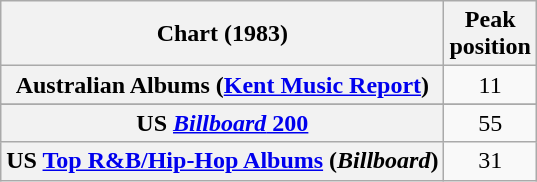<table class="wikitable sortable plainrowheaders">
<tr>
<th>Chart (1983)</th>
<th>Peak<br>position</th>
</tr>
<tr>
<th scope="row">Australian Albums (<a href='#'>Kent Music Report</a>)</th>
<td align="center">11</td>
</tr>
<tr>
</tr>
<tr>
</tr>
<tr>
</tr>
<tr>
</tr>
<tr>
</tr>
<tr>
</tr>
<tr>
</tr>
<tr>
<th scope="row">US <a href='#'><em>Billboard</em> 200</a></th>
<td style="text-align:center">55</td>
</tr>
<tr>
<th scope="row">US <a href='#'>Top R&B/Hip-Hop Albums</a> (<em>Billboard</em>)</th>
<td style="text-align:center">31</td>
</tr>
</table>
